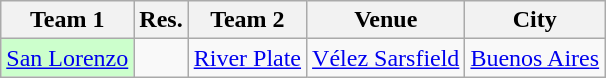<table class=wikitable>
<tr>
<th>Team 1</th>
<th>Res.</th>
<th>Team 2</th>
<th>Venue</th>
<th>City</th>
</tr>
<tr>
<td bgcolor= #ccffcc><a href='#'>San Lorenzo</a></td>
<td></td>
<td><a href='#'>River Plate</a></td>
<td><a href='#'>Vélez Sarsfield</a></td>
<td><a href='#'>Buenos Aires</a></td>
</tr>
</table>
